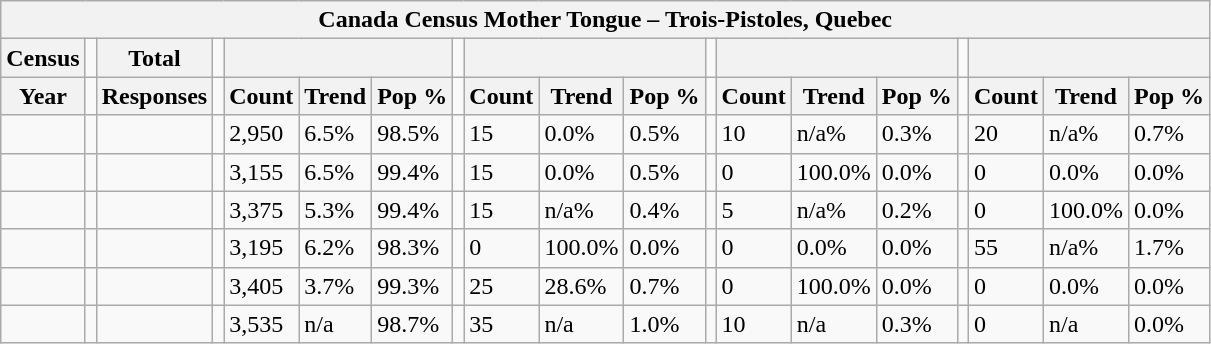<table class="wikitable">
<tr>
<th colspan="19">Canada Census Mother Tongue – Trois-Pistoles, Quebec</th>
</tr>
<tr>
<th>Census</th>
<td></td>
<th>Total</th>
<td colspan="1"></td>
<th colspan="3"></th>
<td colspan="1"></td>
<th colspan="3"></th>
<td colspan="1"></td>
<th colspan="3"></th>
<td colspan="1"></td>
<th colspan="3"></th>
</tr>
<tr>
<th>Year</th>
<td></td>
<th>Responses</th>
<td></td>
<th>Count</th>
<th>Trend</th>
<th>Pop %</th>
<td></td>
<th>Count</th>
<th>Trend</th>
<th>Pop %</th>
<td></td>
<th>Count</th>
<th>Trend</th>
<th>Pop %</th>
<td></td>
<th>Count</th>
<th>Trend</th>
<th>Pop %</th>
</tr>
<tr>
<td></td>
<td></td>
<td></td>
<td></td>
<td>2,950</td>
<td> 6.5%</td>
<td>98.5%</td>
<td></td>
<td>15</td>
<td> 0.0%</td>
<td>0.5%</td>
<td></td>
<td>10</td>
<td> n/a%</td>
<td>0.3%</td>
<td></td>
<td>20</td>
<td> n/a%</td>
<td>0.7%</td>
</tr>
<tr>
<td></td>
<td></td>
<td></td>
<td></td>
<td>3,155</td>
<td> 6.5%</td>
<td>99.4%</td>
<td></td>
<td>15</td>
<td> 0.0%</td>
<td>0.5%</td>
<td></td>
<td>0</td>
<td> 100.0%</td>
<td>0.0%</td>
<td></td>
<td>0</td>
<td> 0.0%</td>
<td>0.0%</td>
</tr>
<tr>
<td></td>
<td></td>
<td></td>
<td></td>
<td>3,375</td>
<td> 5.3%</td>
<td>99.4%</td>
<td></td>
<td>15</td>
<td> n/a%</td>
<td>0.4%</td>
<td></td>
<td>5</td>
<td> n/a%</td>
<td>0.2%</td>
<td></td>
<td>0</td>
<td> 100.0%</td>
<td>0.0%</td>
</tr>
<tr>
<td></td>
<td></td>
<td></td>
<td></td>
<td>3,195</td>
<td> 6.2%</td>
<td>98.3%</td>
<td></td>
<td>0</td>
<td> 100.0%</td>
<td>0.0%</td>
<td></td>
<td>0</td>
<td> 0.0%</td>
<td>0.0%</td>
<td></td>
<td>55</td>
<td> n/a%</td>
<td>1.7%</td>
</tr>
<tr>
<td></td>
<td></td>
<td></td>
<td></td>
<td>3,405</td>
<td> 3.7%</td>
<td>99.3%</td>
<td></td>
<td>25</td>
<td> 28.6%</td>
<td>0.7%</td>
<td></td>
<td>0</td>
<td> 100.0%</td>
<td>0.0%</td>
<td></td>
<td>0</td>
<td> 0.0%</td>
<td>0.0%</td>
</tr>
<tr>
<td></td>
<td></td>
<td></td>
<td></td>
<td>3,535</td>
<td>n/a</td>
<td>98.7%</td>
<td></td>
<td>35</td>
<td>n/a</td>
<td>1.0%</td>
<td></td>
<td>10</td>
<td>n/a</td>
<td>0.3%</td>
<td></td>
<td>0</td>
<td>n/a</td>
<td>0.0%</td>
</tr>
</table>
